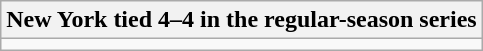<table class="wikitable collapsible collapsed">
<tr>
<th>New York tied 4–4 in the regular-season series</th>
</tr>
<tr>
<td></td>
</tr>
</table>
